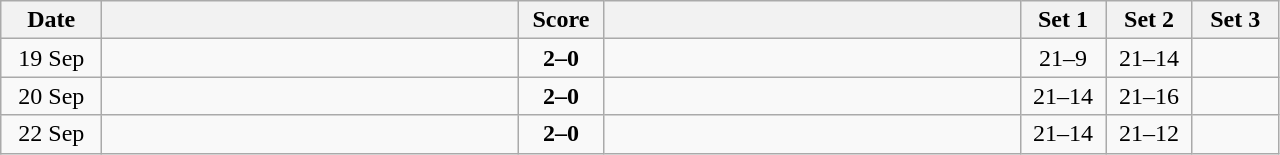<table class="wikitable" style="text-align: center;">
<tr>
<th width="60">Date</th>
<th align="right" width="270"></th>
<th width="50">Score</th>
<th align="left" width="270"></th>
<th width="50">Set 1</th>
<th width="50">Set 2</th>
<th width="50">Set 3</th>
</tr>
<tr>
<td>19 Sep</td>
<td align=left><strong></strong></td>
<td align=center><strong>2–0</strong></td>
<td align=left></td>
<td>21–9</td>
<td>21–14</td>
<td></td>
</tr>
<tr>
<td>20 Sep</td>
<td align=left><strong></strong></td>
<td align=center><strong>2–0</strong></td>
<td align=left></td>
<td>21–14</td>
<td>21–16</td>
<td></td>
</tr>
<tr>
<td>22 Sep</td>
<td align=left><strong></strong></td>
<td align=center><strong>2–0</strong></td>
<td align=left></td>
<td>21–14</td>
<td>21–12</td>
<td></td>
</tr>
</table>
